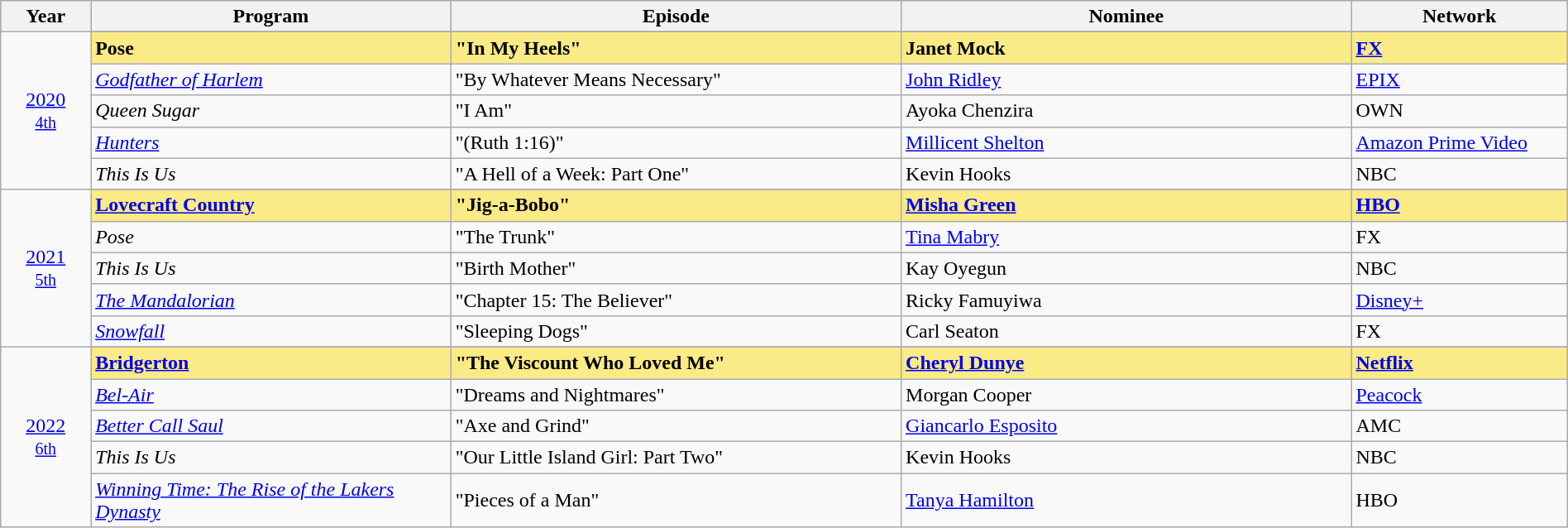<table class="wikitable" style="width:100%">
<tr bgcolor="#bebebe">
<th width="5%">Year</th>
<th width="20%">Program</th>
<th width="25%">Episode</th>
<th width="25%">Nominee</th>
<th width="12%">Network</th>
</tr>
<tr>
<td rowspan=6 style="text-align:center"><a href='#'>2020</a><br><small><a href='#'>4th</a></small><br></td>
</tr>
<tr style="background:#FAEB86">
<td><strong>Pose</strong></td>
<td><strong>"In My Heels"</strong></td>
<td><strong>Janet Mock</strong></td>
<td><strong><a href='#'>FX</a></strong></td>
</tr>
<tr>
<td><em><a href='#'>Godfather of Harlem</a></em></td>
<td>"By Whatever Means Necessary"</td>
<td><a href='#'>John Ridley</a></td>
<td><a href='#'>EPIX</a></td>
</tr>
<tr>
<td><em>Queen Sugar</em></td>
<td>"I Am"</td>
<td>Ayoka Chenzira</td>
<td>OWN</td>
</tr>
<tr>
<td><em><a href='#'>Hunters</a></em></td>
<td>"(Ruth 1:16)"</td>
<td><a href='#'>Millicent Shelton</a></td>
<td><a href='#'>Amazon Prime Video</a></td>
</tr>
<tr>
<td><em>This Is Us</em></td>
<td>"A Hell of a Week: Part One"</td>
<td>Kevin Hooks</td>
<td>NBC</td>
</tr>
<tr>
<td rowspan=6 style="text-align:center"><a href='#'>2021</a><br><small><a href='#'>5th</a></small><br></td>
</tr>
<tr style="background:#FAEB86">
<td><strong><a href='#'>Lovecraft Country</a></strong></td>
<td><strong>"Jig-a-Bobo"</strong></td>
<td><strong><a href='#'>Misha Green</a></strong></td>
<td><strong><a href='#'>HBO</a></strong></td>
</tr>
<tr>
<td><em>Pose</em></td>
<td>"The Trunk"</td>
<td><a href='#'>Tina Mabry</a></td>
<td>FX</td>
</tr>
<tr>
<td><em>This Is Us</em></td>
<td>"Birth Mother"</td>
<td>Kay Oyegun</td>
<td>NBC</td>
</tr>
<tr>
<td><em><a href='#'>The Mandalorian</a></em></td>
<td>"Chapter 15: The Believer"</td>
<td>Ricky Famuyiwa</td>
<td><a href='#'>Disney+</a></td>
</tr>
<tr>
<td><em><a href='#'>Snowfall</a></em></td>
<td>"Sleeping Dogs"</td>
<td>Carl Seaton</td>
<td>FX</td>
</tr>
<tr>
<td rowspan=6 style="text-align:center"><a href='#'>2022</a><br><small><a href='#'>6th</a></small><br></td>
</tr>
<tr style="background:#FAEB86">
<td><strong><a href='#'>Bridgerton</a></strong></td>
<td><strong>"The Viscount Who Loved Me"</strong></td>
<td><strong><a href='#'>Cheryl Dunye</a></strong></td>
<td><strong><a href='#'>Netflix</a></strong></td>
</tr>
<tr>
<td><em><a href='#'>Bel-Air</a></em></td>
<td>"Dreams and Nightmares"</td>
<td>Morgan Cooper</td>
<td><a href='#'>Peacock</a></td>
</tr>
<tr>
<td><em><a href='#'>Better Call Saul</a></em></td>
<td>"Axe and Grind"</td>
<td><a href='#'>Giancarlo Esposito</a></td>
<td>AMC</td>
</tr>
<tr>
<td><em>This Is Us</em></td>
<td>"Our Little Island Girl: Part Two"</td>
<td>Kevin Hooks</td>
<td>NBC</td>
</tr>
<tr>
<td><em><a href='#'>Winning Time: The Rise of the Lakers Dynasty</a></em></td>
<td>"Pieces of a Man"</td>
<td><a href='#'>Tanya Hamilton</a></td>
<td>HBO</td>
</tr>
</table>
